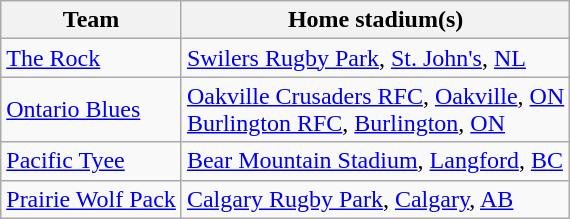<table class="wikitable">
<tr>
<th>Team</th>
<th>Home stadium(s)</th>
</tr>
<tr>
<td><a href='#'>The Rock</a></td>
<td><a href='#'>Swilers Rugby Park</a>, <a href='#'>St. John's</a>, <a href='#'>NL</a></td>
</tr>
<tr>
<td><a href='#'>Ontario Blues</a></td>
<td><a href='#'>Oakville Crusaders RFC</a>, <a href='#'>Oakville</a>, <a href='#'>ON</a> <br> <a href='#'>Burlington RFC</a>, <a href='#'>Burlington</a>, <a href='#'>ON</a></td>
</tr>
<tr>
<td><a href='#'>Pacific Tyee</a></td>
<td><a href='#'>Bear Mountain Stadium</a>, <a href='#'>Langford</a>, <a href='#'>BC</a></td>
</tr>
<tr>
<td><a href='#'>Prairie Wolf Pack</a></td>
<td><a href='#'>Calgary Rugby Park</a>, <a href='#'>Calgary</a>, <a href='#'>AB</a></td>
</tr>
</table>
